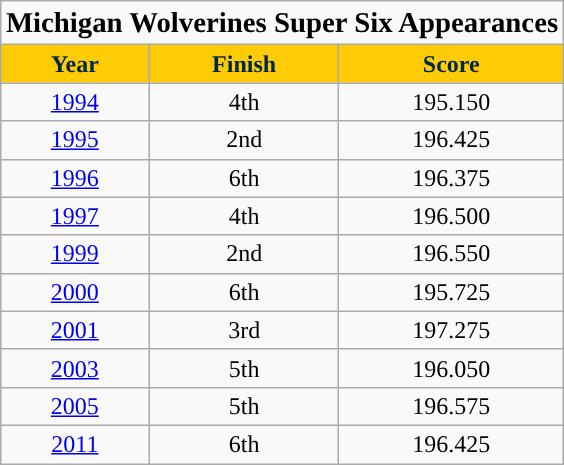<table style="margin: 1em auto 1em auto" class="wikitable">
<tr>
<td colspan=3 align=center><big><span><strong>Michigan Wolverines Super Six Appearances</strong></span></big></td>
</tr>
<tr align="center" valign="top">
<th style="background:#FFCB05; color:#00274C; text-align:center">Year</th>
<th style="background:#FFCB05; color:#00274C; text-align:center">Finish</th>
<th style="background:#FFCB05; color:#00274C; text-align:center">Score</th>
</tr>
<tr align="center" valign="top">
<td><a href='#'>1994</a></td>
<td>4th</td>
<td>195.150</td>
</tr>
<tr align="center" valign="top">
<td><a href='#'>1995</a></td>
<td>2nd</td>
<td>196.425</td>
</tr>
<tr align="center" valign="top">
<td><a href='#'>1996</a></td>
<td>6th</td>
<td>196.375</td>
</tr>
<tr align="center" valign="top">
<td><a href='#'>1997</a></td>
<td>4th</td>
<td>196.500</td>
</tr>
<tr align="center" valign="top">
<td><a href='#'>1999</a></td>
<td>2nd</td>
<td>196.550</td>
</tr>
<tr align="center" valign="top">
<td><a href='#'>2000</a></td>
<td>6th</td>
<td>195.725</td>
</tr>
<tr align="center" valign="top">
<td><a href='#'>2001</a></td>
<td>3rd</td>
<td>197.275</td>
</tr>
<tr align="center" valign="top">
<td><a href='#'>2003</a></td>
<td>5th</td>
<td>196.050</td>
</tr>
<tr align="center" valign="top">
<td><a href='#'>2005</a></td>
<td>5th</td>
<td>196.575</td>
</tr>
<tr align="center" valign="top">
<td><a href='#'>2011</a></td>
<td>6th</td>
<td>196.425</td>
</tr>
</table>
